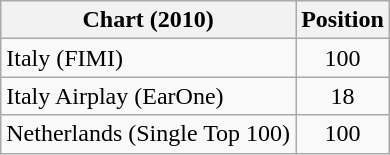<table class="wikitable sortable">
<tr>
<th>Chart (2010)</th>
<th>Position</th>
</tr>
<tr>
<td>Italy (FIMI)</td>
<td style="text-align:center;">100</td>
</tr>
<tr>
<td>Italy Airplay (EarOne)</td>
<td style="text-align:center;">18</td>
</tr>
<tr>
<td>Netherlands (Single Top 100)</td>
<td style="text-align:center;">100</td>
</tr>
</table>
